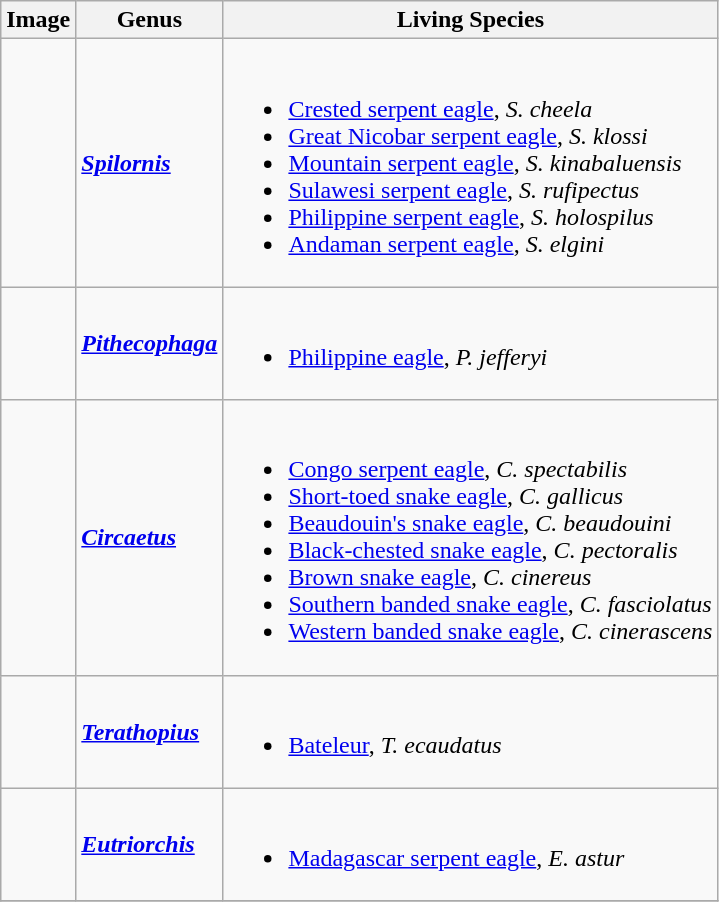<table class="wikitable">
<tr>
<th>Image</th>
<th>Genus</th>
<th>Living Species</th>
</tr>
<tr>
<td></td>
<td><strong><em><a href='#'>Spilornis</a></em></strong> </td>
<td><br><ul><li><a href='#'>Crested serpent eagle</a>, <em>S. cheela</em></li><li><a href='#'>Great Nicobar serpent eagle</a>, <em>S. klossi</em></li><li><a href='#'>Mountain serpent eagle</a>, <em>S. kinabaluensis</em></li><li><a href='#'>Sulawesi serpent eagle</a>, <em>S. rufipectus</em></li><li><a href='#'>Philippine serpent eagle</a>, <em>S. holospilus</em></li><li><a href='#'>Andaman serpent eagle</a>, <em>S. elgini</em></li></ul></td>
</tr>
<tr>
<td></td>
<td><strong><em><a href='#'>Pithecophaga</a></em></strong> </td>
<td><br><ul><li><a href='#'>Philippine eagle</a>, <em>P. jefferyi</em></li></ul></td>
</tr>
<tr>
<td></td>
<td><strong><em><a href='#'>Circaetus</a></em></strong> </td>
<td><br><ul><li><a href='#'>Congo serpent eagle</a>, <em>C. spectabilis</em></li><li><a href='#'>Short-toed snake eagle</a>, <em>C. gallicus</em></li><li><a href='#'>Beaudouin's snake eagle</a>, <em>C. beaudouini</em></li><li><a href='#'>Black-chested snake eagle</a>, <em>C. pectoralis</em></li><li><a href='#'>Brown snake eagle</a>, <em>C. cinereus</em></li><li><a href='#'>Southern banded snake eagle</a>, <em>C. fasciolatus</em></li><li><a href='#'>Western banded snake eagle</a>, <em>C. cinerascens</em></li></ul></td>
</tr>
<tr>
<td></td>
<td><strong><em><a href='#'>Terathopius</a></em></strong> </td>
<td><br><ul><li><a href='#'>Bateleur</a>, <em>T. ecaudatus</em></li></ul></td>
</tr>
<tr>
<td></td>
<td><strong><em><a href='#'>Eutriorchis</a></em></strong> </td>
<td><br><ul><li><a href='#'>Madagascar serpent eagle</a>, <em>E. astur</em></li></ul></td>
</tr>
<tr>
</tr>
</table>
